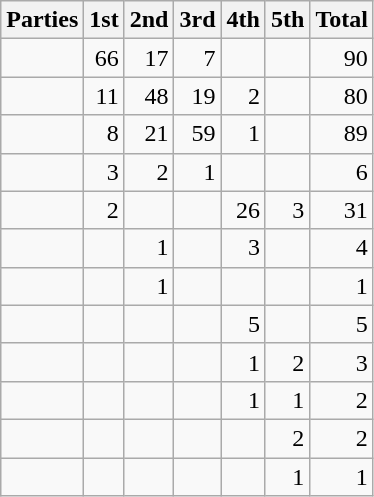<table class="wikitable" style="text-align:right;">
<tr>
<th style="text-align:left;">Parties</th>
<th>1st</th>
<th>2nd</th>
<th>3rd</th>
<th>4th</th>
<th>5th</th>
<th>Total</th>
</tr>
<tr>
<td style="text-align:left;"></td>
<td>66</td>
<td>17</td>
<td>7</td>
<td></td>
<td></td>
<td>90</td>
</tr>
<tr>
<td style="text-align:left;"></td>
<td>11</td>
<td>48</td>
<td>19</td>
<td>2</td>
<td></td>
<td>80</td>
</tr>
<tr>
<td style="text-align:left;"></td>
<td>8</td>
<td>21</td>
<td>59</td>
<td>1</td>
<td></td>
<td>89</td>
</tr>
<tr>
<td style="text-align:left;"></td>
<td>3</td>
<td>2</td>
<td>1</td>
<td></td>
<td></td>
<td>6</td>
</tr>
<tr>
<td style="text-align:left;"></td>
<td>2</td>
<td></td>
<td></td>
<td>26</td>
<td>3</td>
<td>31</td>
</tr>
<tr>
<td style="text-align:left;"></td>
<td></td>
<td>1</td>
<td></td>
<td>3</td>
<td></td>
<td>4</td>
</tr>
<tr>
<td style="text-align:left;"></td>
<td></td>
<td>1</td>
<td></td>
<td></td>
<td></td>
<td>1</td>
</tr>
<tr>
<td style="text-align:left;"></td>
<td></td>
<td></td>
<td></td>
<td>5</td>
<td></td>
<td>5</td>
</tr>
<tr>
<td style="text-align:left;"></td>
<td></td>
<td></td>
<td></td>
<td>1</td>
<td>2</td>
<td>3</td>
</tr>
<tr>
<td style="text-align:left;"></td>
<td></td>
<td></td>
<td></td>
<td>1</td>
<td>1</td>
<td>2</td>
</tr>
<tr>
<td style="text-align:left;"></td>
<td></td>
<td></td>
<td></td>
<td></td>
<td>2</td>
<td>2</td>
</tr>
<tr>
<td style="text-align:left;"></td>
<td></td>
<td></td>
<td></td>
<td></td>
<td>1</td>
<td>1</td>
</tr>
</table>
